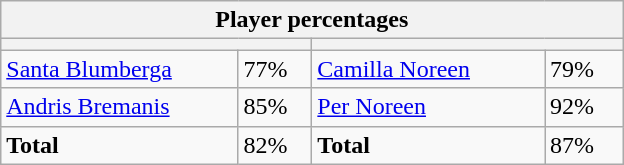<table class="wikitable">
<tr>
<th colspan=4 width=400>Player percentages</th>
</tr>
<tr>
<th colspan=2 width=200 style="white-space:nowrap;"></th>
<th colspan=2 width=200 style="white-space:nowrap;"></th>
</tr>
<tr>
<td><a href='#'>Santa Blumberga</a></td>
<td>77%</td>
<td><a href='#'>Camilla Noreen</a></td>
<td>79%</td>
</tr>
<tr>
<td><a href='#'>Andris Bremanis</a></td>
<td>85%</td>
<td><a href='#'>Per Noreen</a></td>
<td>92%</td>
</tr>
<tr>
<td><strong>Total</strong></td>
<td>82%</td>
<td><strong>Total</strong></td>
<td>87%</td>
</tr>
</table>
